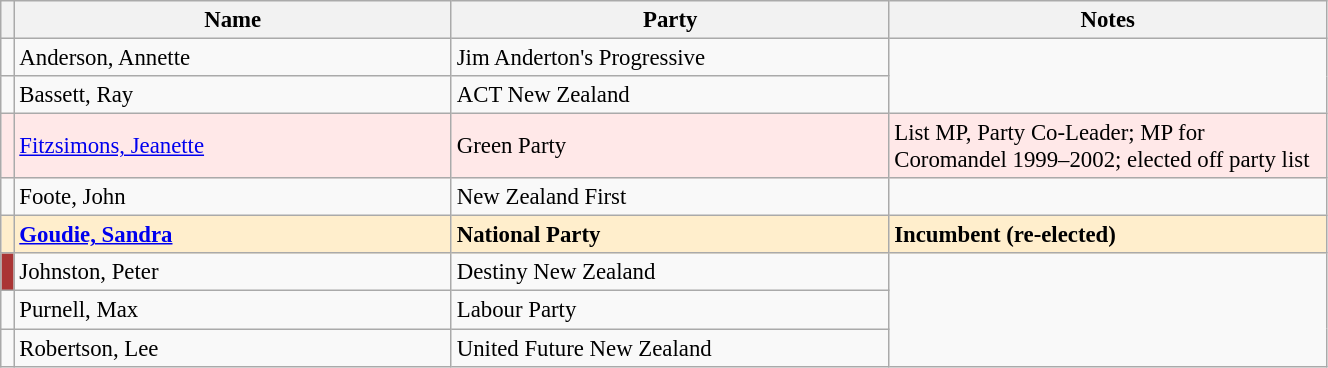<table class="wikitable" width="70%" style="font-size:95%;">
<tr>
<th width=1%></th>
<th width=33%>Name</th>
<th width=33%>Party</th>
<th width=33%>Notes</th>
</tr>
<tr -->
<td bgcolor=></td>
<td>Anderson, Annette</td>
<td>Jim Anderton's Progressive</td>
</tr>
<tr -->
<td bgcolor=></td>
<td>Bassett, Ray</td>
<td>ACT New Zealand</td>
</tr>
<tr ---- bgcolor=#FFE8E8>
<td bgcolor=></td>
<td><a href='#'>Fitzsimons, Jeanette</a></td>
<td>Green Party</td>
<td>List MP, Party Co-Leader; MP for Coromandel 1999–2002; elected off party list</td>
</tr>
<tr -->
<td bgcolor=></td>
<td>Foote, John</td>
<td>New Zealand First</td>
</tr>
<tr ---- bgcolor=#FFEECC>
<td bgcolor=></td>
<td><strong><a href='#'>Goudie, Sandra</a></strong></td>
<td><strong>National Party</strong></td>
<td><strong>Incumbent (re-elected)</strong></td>
</tr>
<tr -->
<td bgcolor=#aa3535></td>
<td>Johnston, Peter</td>
<td>Destiny New Zealand</td>
</tr>
<tr -->
<td bgcolor=></td>
<td>Purnell, Max</td>
<td>Labour Party</td>
</tr>
<tr -->
<td bgcolor=></td>
<td>Robertson, Lee</td>
<td>United Future New Zealand</td>
</tr>
</table>
